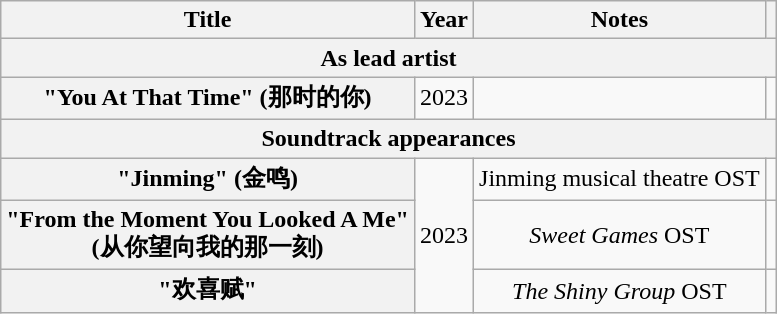<table class="wikitable plainrowheaders" style="text-align:center">
<tr>
<th scope="col">Title</th>
<th scope="col">Year</th>
<th scope="col">Notes</th>
<th></th>
</tr>
<tr>
<th colspan="4">As lead artist</th>
</tr>
<tr>
<th scope="row">"You At That Time" (那时的你)</th>
<td>2023</td>
<td></td>
<td></td>
</tr>
<tr>
<th colspan="4">Soundtrack appearances</th>
</tr>
<tr>
<th scope="row">"Jinming" (金鸣)</th>
<td rowspan="3">2023</td>
<td>Jinming musical theatre OST</td>
<td></td>
</tr>
<tr>
<th scope="row">"From the Moment You Looked A Me"<br>(从你望向我的那一刻)</th>
<td><em>Sweet Games</em> OST</td>
<td></td>
</tr>
<tr>
<th scope="row">"欢喜赋"</th>
<td><em>The Shiny Group</em> OST</td>
<td></td>
</tr>
</table>
